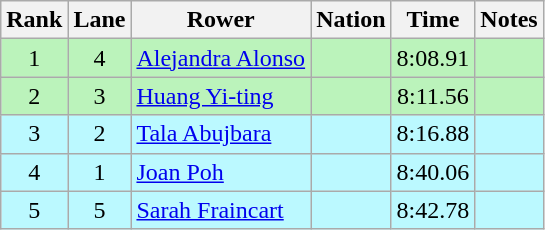<table class="wikitable sortable" style="text-align:center">
<tr>
<th>Rank</th>
<th>Lane</th>
<th>Rower</th>
<th>Nation</th>
<th>Time</th>
<th>Notes</th>
</tr>
<tr bgcolor=bbf3bb>
<td>1</td>
<td>4</td>
<td align=left><a href='#'>Alejandra Alonso</a></td>
<td align=left></td>
<td>8:08.91</td>
<td></td>
</tr>
<tr bgcolor=bbf3bb>
<td>2</td>
<td>3</td>
<td align=left><a href='#'>Huang Yi-ting</a></td>
<td align=left></td>
<td>8:11.56</td>
<td></td>
</tr>
<tr bgcolor=bbf9ff>
<td>3</td>
<td>2</td>
<td align=left><a href='#'>Tala Abujbara</a></td>
<td align=left></td>
<td>8:16.88</td>
<td></td>
</tr>
<tr bgcolor=bbf9ff>
<td>4</td>
<td>1</td>
<td align=left><a href='#'>Joan Poh</a></td>
<td align=left></td>
<td>8:40.06</td>
<td></td>
</tr>
<tr bgcolor=bbf9ff>
<td>5</td>
<td>5</td>
<td align=left><a href='#'>Sarah Fraincart</a></td>
<td align=left></td>
<td>8:42.78</td>
<td></td>
</tr>
</table>
